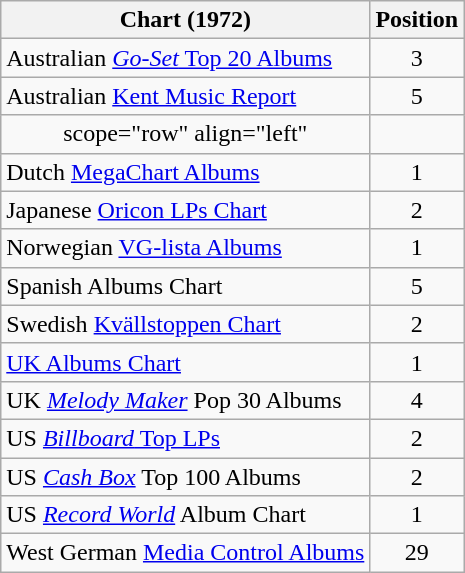<table class="wikitable sortable" style="text-align:center;">
<tr>
<th scope="col">Chart (1972)</th>
<th scope="col">Position</th>
</tr>
<tr>
<td scope="row" align="left">Australian <a href='#'><em>Go-Set</em> Top 20 Albums</a></td>
<td>3</td>
</tr>
<tr>
<td scope="row" align="left">Australian <a href='#'>Kent Music Report</a></td>
<td>5</td>
</tr>
<tr>
<td>scope="row" align="left"</td>
</tr>
<tr>
<td scope="row" align="left">Dutch <a href='#'>MegaChart Albums</a></td>
<td>1</td>
</tr>
<tr>
<td scope="row" align="left">Japanese <a href='#'>Oricon LPs Chart</a></td>
<td>2</td>
</tr>
<tr>
<td scope="row" align="left">Norwegian <a href='#'>VG-lista Albums</a></td>
<td>1</td>
</tr>
<tr>
<td scope="row" align="left">Spanish Albums Chart</td>
<td>5</td>
</tr>
<tr>
<td scope="row" align="left">Swedish <a href='#'>Kvällstoppen Chart</a></td>
<td>2</td>
</tr>
<tr>
<td scope="row" align="left"><a href='#'>UK Albums Chart</a></td>
<td>1</td>
</tr>
<tr>
<td scope="row" align="left">UK <em><a href='#'>Melody Maker</a></em> Pop 30 Albums</td>
<td>4</td>
</tr>
<tr>
<td scope="row" align="left">US <a href='#'><em>Billboard</em> Top LPs</a></td>
<td>2</td>
</tr>
<tr>
<td scope="row" align="left">US <em><a href='#'>Cash Box</a></em> Top 100 Albums</td>
<td>2</td>
</tr>
<tr>
<td scope="row" align="left">US <em><a href='#'>Record World</a></em> Album Chart</td>
<td>1</td>
</tr>
<tr>
<td scope="row" align="left">West German <a href='#'>Media Control Albums</a></td>
<td>29</td>
</tr>
</table>
